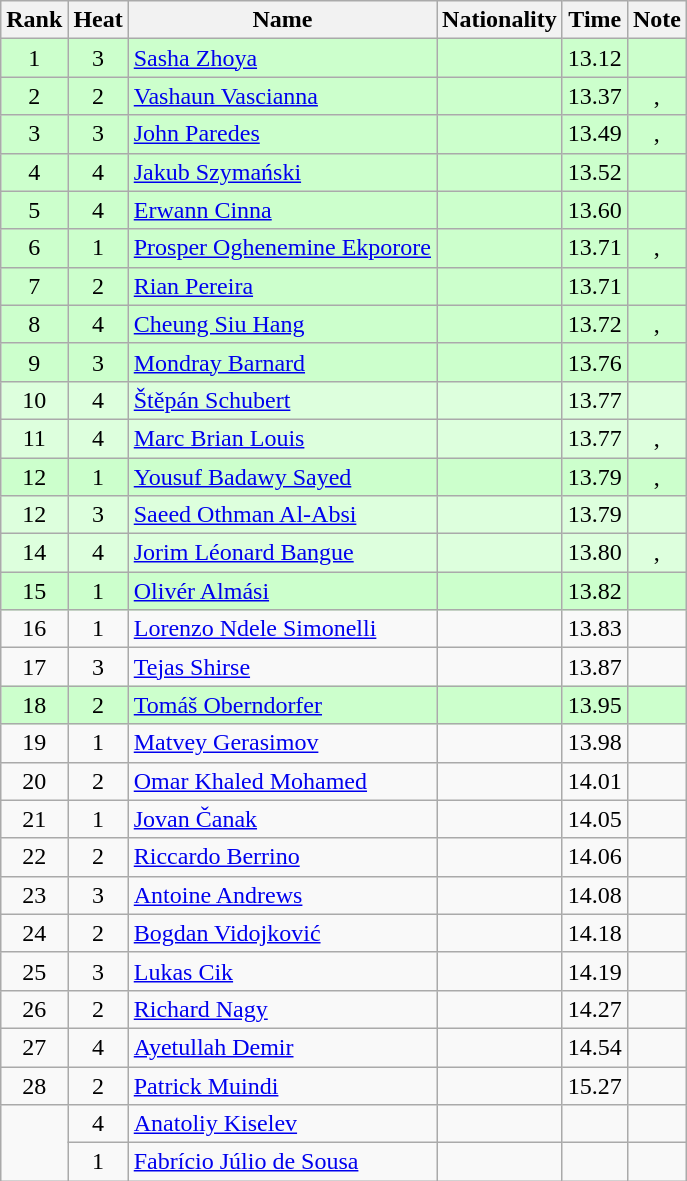<table class="wikitable sortable" style="text-align:center">
<tr>
<th>Rank</th>
<th>Heat</th>
<th>Name</th>
<th>Nationality</th>
<th>Time</th>
<th>Note</th>
</tr>
<tr bgcolor=ccffcc>
<td>1</td>
<td>3</td>
<td align=left><a href='#'>Sasha Zhoya</a></td>
<td align=left></td>
<td>13.12</td>
<td></td>
</tr>
<tr bgcolor=ccffcc>
<td>2</td>
<td>2</td>
<td align=left><a href='#'>Vashaun Vascianna</a></td>
<td align=left></td>
<td>13.37</td>
<td>, </td>
</tr>
<tr bgcolor=ccffcc>
<td>3</td>
<td>3</td>
<td align=left><a href='#'>John Paredes</a></td>
<td align=left></td>
<td>13.49</td>
<td>, </td>
</tr>
<tr bgcolor=ccffcc>
<td>4</td>
<td>4</td>
<td align=left><a href='#'>Jakub Szymański</a></td>
<td align=left></td>
<td>13.52</td>
<td></td>
</tr>
<tr bgcolor=ccffcc>
<td>5</td>
<td>4</td>
<td align=left><a href='#'>Erwann Cinna</a></td>
<td align=left></td>
<td>13.60</td>
<td></td>
</tr>
<tr bgcolor=ccffcc>
<td>6</td>
<td>1</td>
<td align=left><a href='#'>Prosper Oghenemine Ekporore</a></td>
<td align=left></td>
<td>13.71</td>
<td>, </td>
</tr>
<tr bgcolor=ccffcc>
<td>7</td>
<td>2</td>
<td align=left><a href='#'>Rian Pereira</a></td>
<td align=left></td>
<td>13.71</td>
<td></td>
</tr>
<tr bgcolor=ccffcc>
<td>8</td>
<td>4</td>
<td align=left><a href='#'>Cheung Siu Hang</a></td>
<td align=left></td>
<td>13.72</td>
<td>, </td>
</tr>
<tr bgcolor=ccffcc>
<td>9</td>
<td>3</td>
<td align=left><a href='#'>Mondray Barnard</a></td>
<td align=left></td>
<td>13.76</td>
<td></td>
</tr>
<tr bgcolor=ddffdd>
<td>10</td>
<td>4</td>
<td align=left><a href='#'>Štěpán Schubert</a></td>
<td align=left></td>
<td>13.77</td>
<td></td>
</tr>
<tr bgcolor=ddffdd>
<td>11</td>
<td>4</td>
<td align=left><a href='#'>Marc Brian Louis</a></td>
<td align=left></td>
<td>13.77</td>
<td>, </td>
</tr>
<tr bgcolor=ccffcc>
<td>12</td>
<td>1</td>
<td align=left><a href='#'>Yousuf Badawy Sayed</a></td>
<td align=left></td>
<td>13.79</td>
<td>, </td>
</tr>
<tr bgcolor=ddffdd>
<td>12</td>
<td>3</td>
<td align=left><a href='#'>Saeed Othman Al-Absi</a></td>
<td align=left></td>
<td>13.79</td>
<td></td>
</tr>
<tr bgcolor=ddffdd>
<td>14</td>
<td>4</td>
<td align=left><a href='#'>Jorim Léonard Bangue</a></td>
<td align=left></td>
<td>13.80</td>
<td>, </td>
</tr>
<tr bgcolor=ccffcc>
<td>15</td>
<td>1</td>
<td align=left><a href='#'>Olivér Almási</a></td>
<td align=left></td>
<td>13.82</td>
<td></td>
</tr>
<tr>
<td>16</td>
<td>1</td>
<td align=left><a href='#'>Lorenzo Ndele Simonelli</a></td>
<td align=left></td>
<td>13.83</td>
<td></td>
</tr>
<tr>
<td>17</td>
<td>3</td>
<td align=left><a href='#'>Tejas Shirse</a></td>
<td align=left></td>
<td>13.87</td>
<td></td>
</tr>
<tr bgcolor=ccffcc>
<td>18</td>
<td>2</td>
<td align=left><a href='#'>Tomáš Oberndorfer</a></td>
<td align=left></td>
<td>13.95</td>
<td></td>
</tr>
<tr>
<td>19</td>
<td>1</td>
<td align=left><a href='#'>Matvey Gerasimov</a></td>
<td align=left></td>
<td>13.98</td>
<td></td>
</tr>
<tr>
<td>20</td>
<td>2</td>
<td align=left><a href='#'>Omar Khaled Mohamed</a></td>
<td align=left></td>
<td>14.01</td>
<td></td>
</tr>
<tr>
<td>21</td>
<td>1</td>
<td align=left><a href='#'>Jovan Čanak</a></td>
<td align=left></td>
<td>14.05</td>
<td></td>
</tr>
<tr>
<td>22</td>
<td>2</td>
<td align=left><a href='#'>Riccardo Berrino</a></td>
<td align=left></td>
<td>14.06</td>
<td></td>
</tr>
<tr>
<td>23</td>
<td>3</td>
<td align=left><a href='#'>Antoine Andrews</a></td>
<td align=left></td>
<td>14.08</td>
<td></td>
</tr>
<tr>
<td>24</td>
<td>2</td>
<td align=left><a href='#'>Bogdan Vidojković</a></td>
<td align=left></td>
<td>14.18</td>
<td></td>
</tr>
<tr>
<td>25</td>
<td>3</td>
<td align=left><a href='#'>Lukas Cik</a></td>
<td align=left></td>
<td>14.19</td>
<td></td>
</tr>
<tr>
<td>26</td>
<td>2</td>
<td align=left><a href='#'>Richard Nagy</a></td>
<td align=left></td>
<td>14.27</td>
<td></td>
</tr>
<tr>
<td>27</td>
<td>4</td>
<td align=left><a href='#'>Ayetullah Demir</a></td>
<td align=left></td>
<td>14.54</td>
<td></td>
</tr>
<tr>
<td>28</td>
<td>2</td>
<td align=left><a href='#'>Patrick Muindi</a></td>
<td align=left></td>
<td>15.27</td>
<td></td>
</tr>
<tr>
<td rowspan=2></td>
<td>4</td>
<td align=left><a href='#'>Anatoliy Kiselev</a></td>
<td align=left></td>
<td></td>
<td></td>
</tr>
<tr>
<td>1</td>
<td align=left><a href='#'>Fabrício Júlio de Sousa</a></td>
<td align=left></td>
<td></td>
<td></td>
</tr>
</table>
